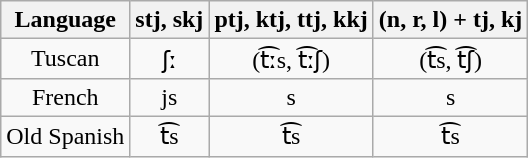<table class="wikitable" style="text-align:center">
<tr>
<th>Language</th>
<th>stj,  skj</th>
<th>ptj, ktj, ttj, kkj</th>
<th>(n, r, l) + tj, kj</th>
</tr>
<tr>
<td>Tuscan</td>
<td>ʃː</td>
<td>(t͡ːs, t͡ːʃ)</td>
<td>(t͡s, t͡ʃ)</td>
</tr>
<tr>
<td>French</td>
<td>js</td>
<td>s</td>
<td>s</td>
</tr>
<tr>
<td>Old Spanish</td>
<td>t͡s</td>
<td>t͡s</td>
<td>t͡s</td>
</tr>
</table>
